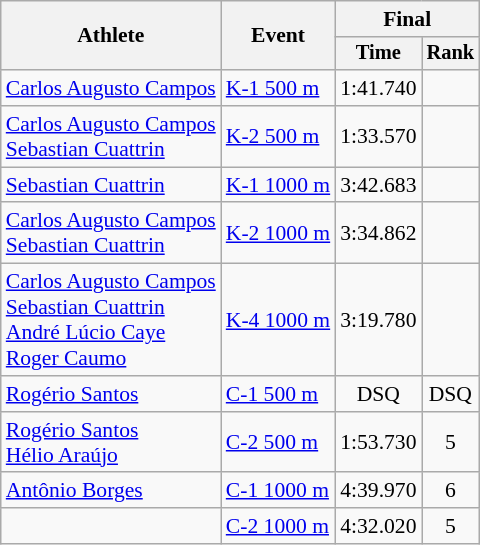<table class=wikitable style=font-size:90%;text-align:center>
<tr>
<th rowspan=2>Athlete</th>
<th rowspan=2>Event</th>
<th colspan=2>Final</th>
</tr>
<tr style=font-size:95%>
<th>Time</th>
<th>Rank</th>
</tr>
<tr>
<td align=left><a href='#'>Carlos Augusto Campos</a></td>
<td align=left><a href='#'>K-1 500 m</a></td>
<td>1:41.740</td>
<td></td>
</tr>
<tr>
<td align=left><a href='#'>Carlos Augusto Campos</a><br><a href='#'>Sebastian Cuattrin</a></td>
<td align=left><a href='#'>K-2 500 m</a></td>
<td>1:33.570</td>
<td></td>
</tr>
<tr>
<td align=left><a href='#'>Sebastian Cuattrin</a></td>
<td align=left><a href='#'>K-1 1000 m</a></td>
<td>3:42.683</td>
<td></td>
</tr>
<tr>
<td align=left><a href='#'>Carlos Augusto Campos</a><br><a href='#'>Sebastian Cuattrin</a></td>
<td align=left><a href='#'>K-2 1000 m</a></td>
<td>3:34.862</td>
<td></td>
</tr>
<tr>
<td align=left><a href='#'>Carlos Augusto Campos</a><br><a href='#'>Sebastian Cuattrin</a><br><a href='#'>André Lúcio Caye</a><br><a href='#'>Roger Caumo</a></td>
<td align=left><a href='#'>K-4 1000 m</a></td>
<td>3:19.780</td>
<td></td>
</tr>
<tr>
<td align=left><a href='#'>Rogério Santos</a></td>
<td align=left><a href='#'>C-1 500 m</a></td>
<td>DSQ</td>
<td>DSQ</td>
</tr>
<tr>
<td align=left><a href='#'>Rogério Santos</a><br><a href='#'>Hélio Araújo</a></td>
<td align=left><a href='#'>C-2 500 m</a></td>
<td>1:53.730</td>
<td>5</td>
</tr>
<tr>
<td align=left><a href='#'>Antônio Borges</a></td>
<td align=left><a href='#'>C-1 1000 m</a></td>
<td>4:39.970</td>
<td>6</td>
</tr>
<tr>
<td align=left></td>
<td align=left><a href='#'>C-2 1000 m</a></td>
<td>4:32.020</td>
<td>5</td>
</tr>
</table>
